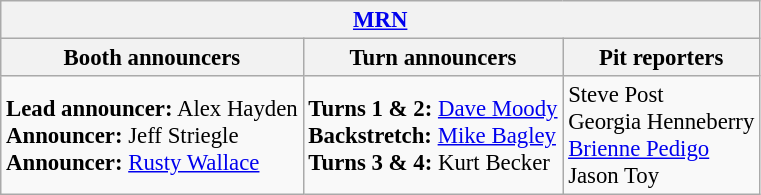<table class="wikitable" style="font-size: 95%;">
<tr>
<th colspan="3"><a href='#'>MRN</a></th>
</tr>
<tr>
<th>Booth announcers</th>
<th>Turn announcers</th>
<th>Pit reporters</th>
</tr>
<tr>
<td><strong>Lead announcer:</strong> Alex Hayden<br><strong>Announcer:</strong> Jeff Striegle<br><strong>Announcer:</strong> <a href='#'>Rusty Wallace</a></td>
<td><strong>Turns 1 & 2:</strong> <a href='#'>Dave Moody</a><br><strong>Backstretch:</strong> <a href='#'>Mike Bagley</a><br><strong>Turns 3 & 4:</strong> Kurt Becker</td>
<td>Steve Post<br>Georgia Henneberry<br><a href='#'>Brienne Pedigo</a><br>Jason Toy</td>
</tr>
</table>
